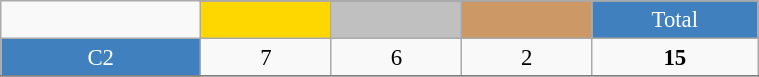<table class="wikitable"  style="font-size:95%; text-align:center; border:gray solid 1px; width:40%;">
<tr>
<td rowspan="2" style="width:3%;"></td>
</tr>
<tr>
<td style="width:2%;" bgcolor=gold></td>
<td style="width:2%;" bgcolor=silver></td>
<td style="width:2%;" bgcolor=cc9966></td>
<td style="width:2%; background-color:#4180be; color:white;">Total</td>
</tr>
<tr>
<td style="background-color:#4180be; color:white;">C2</td>
<td>7</td>
<td>6</td>
<td>2</td>
<td><strong>15</strong></td>
</tr>
<tr>
</tr>
</table>
